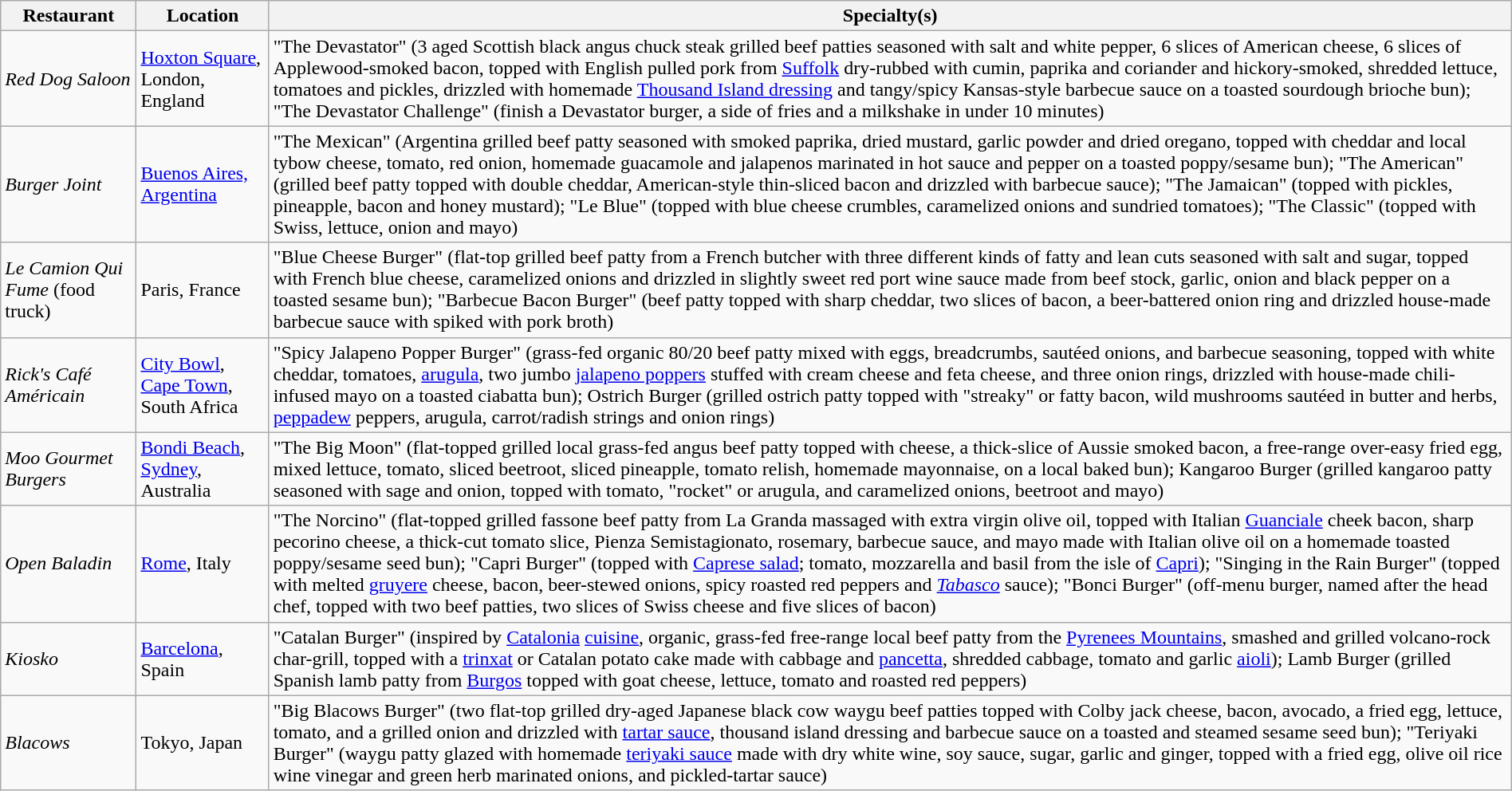<table class="wikitable" style="width:100%;">
<tr>
<th>Restaurant</th>
<th>Location</th>
<th>Specialty(s)</th>
</tr>
<tr>
<td><em>Red Dog Saloon</em></td>
<td><a href='#'>Hoxton Square</a>, London, England</td>
<td>"The Devastator" (3 aged Scottish black angus chuck steak grilled beef patties seasoned with salt and white pepper, 6 slices of American cheese, 6 slices of Applewood-smoked bacon, topped with English pulled pork from <a href='#'>Suffolk</a> dry-rubbed with cumin, paprika and coriander and hickory-smoked, shredded lettuce, tomatoes and pickles, drizzled with homemade <a href='#'>Thousand Island dressing</a> and tangy/spicy Kansas-style barbecue sauce on a toasted sourdough brioche bun); "The Devastator Challenge" (finish a Devastator burger, a side of fries and a milkshake in under 10 minutes)</td>
</tr>
<tr>
<td><em>Burger Joint</em></td>
<td><a href='#'>Buenos Aires, Argentina</a></td>
<td>"The Mexican" (Argentina grilled beef patty seasoned with smoked paprika, dried mustard, garlic powder and dried oregano, topped with cheddar and local tybow cheese, tomato, red onion, homemade guacamole and jalapenos marinated in hot sauce and pepper on a toasted poppy/sesame bun); "The American" (grilled beef patty topped with double cheddar, American-style thin-sliced bacon and drizzled with barbecue sauce); "The Jamaican" (topped with pickles, pineapple, bacon and honey mustard); "Le Blue" (topped with blue cheese crumbles, caramelized onions and sundried tomatoes); "The Classic" (topped with Swiss, lettuce, onion and mayo)</td>
</tr>
<tr>
<td><em>Le Camion Qui Fume</em> (food truck)</td>
<td>Paris, France</td>
<td>"Blue Cheese Burger" (flat-top grilled beef patty from a French butcher with three different kinds of fatty and lean cuts seasoned with salt and sugar, topped with French blue cheese, caramelized onions and drizzled in slightly sweet red port wine sauce made from beef stock, garlic, onion and black pepper on a toasted sesame bun); "Barbecue Bacon Burger" (beef patty topped with sharp cheddar, two slices of bacon, a beer-battered onion ring and drizzled house-made barbecue sauce with spiked with pork broth)</td>
</tr>
<tr>
<td><em>Rick's Café Américain</em></td>
<td><a href='#'>City Bowl</a>, <a href='#'>Cape Town</a>, South Africa</td>
<td>"Spicy Jalapeno Popper Burger" (grass-fed organic 80/20 beef patty mixed with eggs, breadcrumbs, sautéed onions, and barbecue seasoning, topped with white cheddar, tomatoes, <a href='#'>arugula</a>, two jumbo <a href='#'>jalapeno poppers</a> stuffed with cream cheese and feta cheese, and three onion rings, drizzled with house-made chili-infused mayo on a toasted ciabatta bun); Ostrich Burger (grilled ostrich patty topped with "streaky" or fatty bacon, wild mushrooms sautéed in butter and herbs, <a href='#'>peppadew</a> peppers, arugula, carrot/radish strings and onion rings)</td>
</tr>
<tr>
<td><em>Moo Gourmet Burgers</em></td>
<td><a href='#'>Bondi Beach</a>, <a href='#'>Sydney</a>, Australia</td>
<td>"The Big Moon" (flat-topped grilled local grass-fed angus beef patty topped with cheese, a thick-slice of Aussie smoked bacon, a free-range over-easy fried egg, mixed lettuce, tomato, sliced beetroot, sliced pineapple, tomato relish, homemade mayonnaise, on a local baked bun); Kangaroo Burger (grilled kangaroo patty seasoned with sage and onion, topped with tomato, "rocket" or arugula, and caramelized onions, beetroot and mayo)</td>
</tr>
<tr>
<td><em>Open Baladin</em></td>
<td><a href='#'>Rome</a>, Italy</td>
<td>"The Norcino" (flat-topped grilled fassone beef patty from La Granda massaged with extra virgin olive oil, topped with Italian <a href='#'>Guanciale</a> cheek bacon, sharp pecorino cheese, a thick-cut tomato slice, Pienza Semistagionato, rosemary, barbecue sauce, and mayo made with Italian olive oil on a homemade toasted poppy/sesame seed bun); "Capri Burger" (topped with <a href='#'>Caprese salad</a>;  tomato, mozzarella and basil from the isle of <a href='#'>Capri</a>); "Singing in the Rain Burger" (topped with melted <a href='#'>gruyere</a> cheese, bacon, beer-stewed onions, spicy roasted red peppers and <em><a href='#'>Tabasco</a></em> sauce); "Bonci Burger" (off-menu burger, named after the head chef, topped with two beef patties, two slices of Swiss cheese and five slices of bacon)</td>
</tr>
<tr>
<td><em>Kiosko</em></td>
<td><a href='#'>Barcelona</a>, Spain</td>
<td>"Catalan Burger" (inspired by <a href='#'>Catalonia</a> <a href='#'>cuisine</a>, organic, grass-fed free-range local beef patty from the <a href='#'>Pyrenees Mountains</a>, smashed and grilled volcano-rock char-grill, topped with a <a href='#'>trinxat</a> or Catalan potato cake made with cabbage and <a href='#'>pancetta</a>, shredded cabbage, tomato and garlic <a href='#'>aioli</a>); Lamb Burger (grilled Spanish lamb patty from <a href='#'>Burgos</a> topped with goat cheese, lettuce, tomato and roasted red peppers)</td>
</tr>
<tr>
<td><em>Blacows</em></td>
<td>Tokyo, Japan</td>
<td>"Big Blacows Burger" (two flat-top grilled dry-aged Japanese black cow waygu beef patties topped with Colby jack cheese, bacon, avocado, a fried egg, lettuce, tomato, and a grilled onion and drizzled with <a href='#'>tartar sauce</a>, thousand island dressing and barbecue sauce on a toasted and steamed sesame seed bun); "Teriyaki Burger" (waygu patty glazed with homemade <a href='#'>teriyaki sauce</a> made with dry white wine, soy sauce, sugar, garlic and ginger, topped with a fried egg, olive oil rice wine vinegar and green herb marinated onions, and pickled-tartar sauce)</td>
</tr>
</table>
